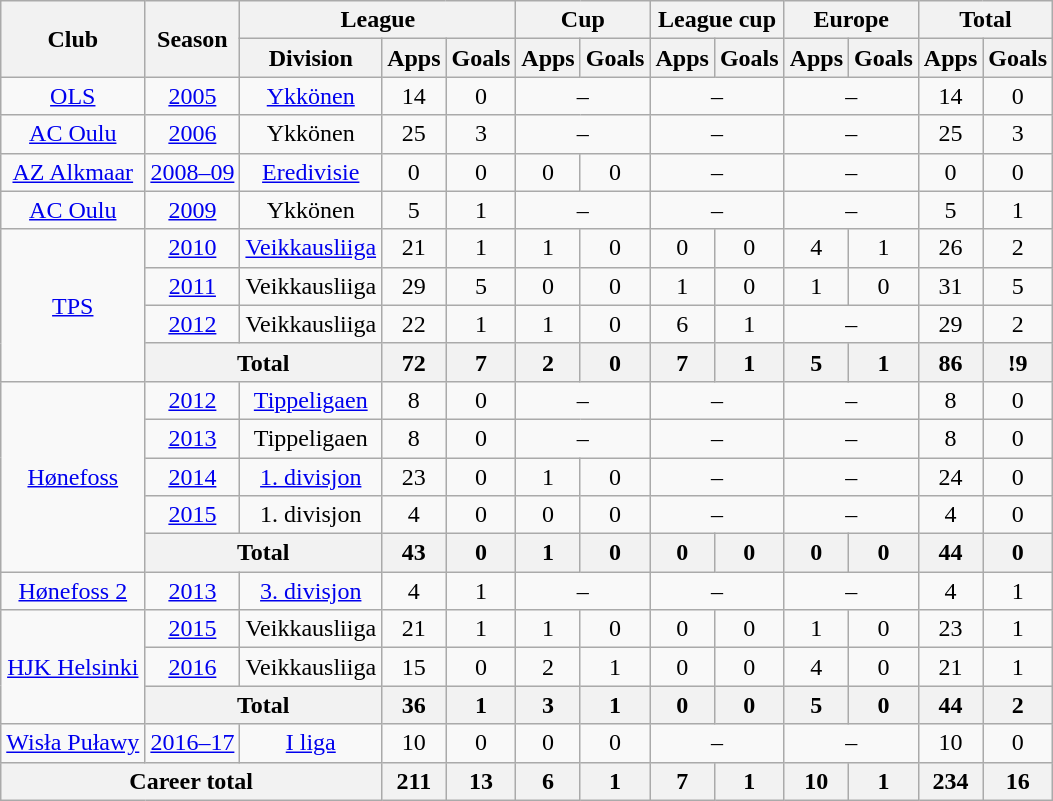<table class="wikitable" style="text-align:center">
<tr>
<th rowspan="2">Club</th>
<th rowspan="2">Season</th>
<th colspan="3">League</th>
<th colspan="2">Cup</th>
<th colspan="2">League cup</th>
<th colspan="2">Europe</th>
<th colspan="2">Total</th>
</tr>
<tr>
<th>Division</th>
<th>Apps</th>
<th>Goals</th>
<th>Apps</th>
<th>Goals</th>
<th>Apps</th>
<th>Goals</th>
<th>Apps</th>
<th>Goals</th>
<th>Apps</th>
<th>Goals</th>
</tr>
<tr>
<td><a href='#'>OLS</a></td>
<td><a href='#'>2005</a></td>
<td><a href='#'>Ykkönen</a></td>
<td>14</td>
<td>0</td>
<td colspan=2>–</td>
<td colspan=2>–</td>
<td colspan=2>–</td>
<td>14</td>
<td>0</td>
</tr>
<tr>
<td><a href='#'>AC Oulu</a></td>
<td><a href='#'>2006</a></td>
<td>Ykkönen</td>
<td>25</td>
<td>3</td>
<td colspan=2>–</td>
<td colspan=2>–</td>
<td colspan=2>–</td>
<td>25</td>
<td>3</td>
</tr>
<tr>
<td><a href='#'>AZ Alkmaar</a></td>
<td><a href='#'>2008–09</a></td>
<td><a href='#'>Eredivisie</a></td>
<td>0</td>
<td>0</td>
<td>0</td>
<td>0</td>
<td colspan=2>–</td>
<td colspan=2>–</td>
<td>0</td>
<td>0</td>
</tr>
<tr>
<td><a href='#'>AC Oulu</a></td>
<td><a href='#'>2009</a></td>
<td>Ykkönen</td>
<td>5</td>
<td>1</td>
<td colspan=2>–</td>
<td colspan=2>–</td>
<td colspan=2>–</td>
<td>5</td>
<td>1</td>
</tr>
<tr>
<td rowspan=4><a href='#'>TPS</a></td>
<td><a href='#'>2010</a></td>
<td><a href='#'>Veikkausliiga</a></td>
<td>21</td>
<td>1</td>
<td>1</td>
<td>0</td>
<td>0</td>
<td>0</td>
<td>4</td>
<td>1</td>
<td>26</td>
<td>2</td>
</tr>
<tr>
<td><a href='#'>2011</a></td>
<td>Veikkausliiga</td>
<td>29</td>
<td>5</td>
<td>0</td>
<td>0</td>
<td>1</td>
<td>0</td>
<td>1</td>
<td>0</td>
<td>31</td>
<td>5</td>
</tr>
<tr>
<td><a href='#'>2012</a></td>
<td>Veikkausliiga</td>
<td>22</td>
<td>1</td>
<td>1</td>
<td>0</td>
<td>6</td>
<td>1</td>
<td colspan=2>–</td>
<td>29</td>
<td>2</td>
</tr>
<tr>
<th colspan=2>Total</th>
<th>72</th>
<th>7</th>
<th>2</th>
<th>0</th>
<th>7</th>
<th>1</th>
<th>5</th>
<th>1</th>
<th>86</th>
<th>!9</th>
</tr>
<tr>
<td rowspan=5><a href='#'>Hønefoss</a></td>
<td><a href='#'>2012</a></td>
<td><a href='#'>Tippeligaen</a></td>
<td>8</td>
<td>0</td>
<td colspan=2>–</td>
<td colspan=2>–</td>
<td colspan=2>–</td>
<td>8</td>
<td>0</td>
</tr>
<tr>
<td><a href='#'>2013</a></td>
<td>Tippeligaen</td>
<td>8</td>
<td>0</td>
<td colspan=2>–</td>
<td colspan=2>–</td>
<td colspan=2>–</td>
<td>8</td>
<td>0</td>
</tr>
<tr>
<td><a href='#'>2014</a></td>
<td><a href='#'>1. divisjon</a></td>
<td>23</td>
<td>0</td>
<td>1</td>
<td>0</td>
<td colspan=2>–</td>
<td colspan=2>–</td>
<td>24</td>
<td>0</td>
</tr>
<tr>
<td><a href='#'>2015</a></td>
<td>1. divisjon</td>
<td>4</td>
<td>0</td>
<td>0</td>
<td>0</td>
<td colspan=2>–</td>
<td colspan=2>–</td>
<td>4</td>
<td>0</td>
</tr>
<tr>
<th colspan=2>Total</th>
<th>43</th>
<th>0</th>
<th>1</th>
<th>0</th>
<th>0</th>
<th>0</th>
<th>0</th>
<th>0</th>
<th>44</th>
<th>0</th>
</tr>
<tr>
<td><a href='#'>Hønefoss 2</a></td>
<td><a href='#'>2013</a></td>
<td><a href='#'>3. divisjon</a></td>
<td>4</td>
<td>1</td>
<td colspan=2>–</td>
<td colspan=2>–</td>
<td colspan=2>–</td>
<td>4</td>
<td>1</td>
</tr>
<tr>
<td rowspan=3><a href='#'>HJK Helsinki</a></td>
<td><a href='#'>2015</a></td>
<td>Veikkausliiga</td>
<td>21</td>
<td>1</td>
<td>1</td>
<td>0</td>
<td>0</td>
<td>0</td>
<td>1</td>
<td>0</td>
<td>23</td>
<td>1</td>
</tr>
<tr>
<td><a href='#'>2016</a></td>
<td>Veikkausliiga</td>
<td>15</td>
<td>0</td>
<td>2</td>
<td>1</td>
<td>0</td>
<td>0</td>
<td>4</td>
<td>0</td>
<td>21</td>
<td>1</td>
</tr>
<tr>
<th colspan=2>Total</th>
<th>36</th>
<th>1</th>
<th>3</th>
<th>1</th>
<th>0</th>
<th>0</th>
<th>5</th>
<th>0</th>
<th>44</th>
<th>2</th>
</tr>
<tr>
<td><a href='#'>Wisła Puławy</a></td>
<td><a href='#'>2016–17</a></td>
<td><a href='#'>I liga</a></td>
<td>10</td>
<td>0</td>
<td>0</td>
<td>0</td>
<td colspan=2>–</td>
<td colspan=2>–</td>
<td>10</td>
<td>0</td>
</tr>
<tr>
<th colspan="3">Career total</th>
<th>211</th>
<th>13</th>
<th>6</th>
<th>1</th>
<th>7</th>
<th>1</th>
<th>10</th>
<th>1</th>
<th>234</th>
<th>16</th>
</tr>
</table>
